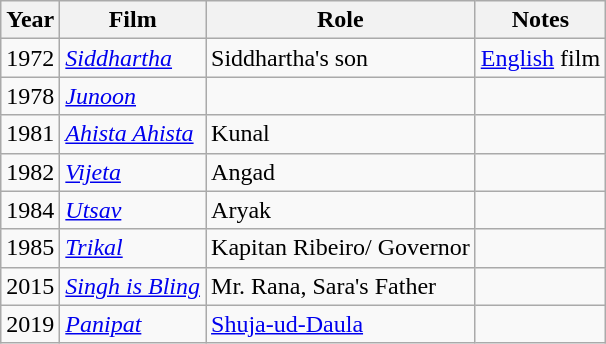<table class="wikitable">
<tr>
<th>Year</th>
<th>Film</th>
<th>Role</th>
<th>Notes</th>
</tr>
<tr>
<td>1972</td>
<td><em><a href='#'>Siddhartha</a></em></td>
<td>Siddhartha's son</td>
<td><a href='#'>English</a> film</td>
</tr>
<tr>
<td>1978</td>
<td><em><a href='#'>Junoon</a></em></td>
<td></td>
<td></td>
</tr>
<tr>
<td>1981</td>
<td><em><a href='#'>Ahista Ahista</a></em></td>
<td>Kunal</td>
<td></td>
</tr>
<tr>
<td>1982</td>
<td><em><a href='#'>Vijeta</a></em></td>
<td>Angad</td>
<td></td>
</tr>
<tr>
<td>1984</td>
<td><em><a href='#'>Utsav</a></em></td>
<td>Aryak</td>
<td></td>
</tr>
<tr>
<td>1985</td>
<td><em><a href='#'>Trikal</a></em></td>
<td>Kapitan Ribeiro/ Governor</td>
<td></td>
</tr>
<tr>
<td>2015</td>
<td><em><a href='#'>Singh is Bling</a></em></td>
<td>Mr. Rana, Sara's Father</td>
<td></td>
</tr>
<tr>
<td>2019</td>
<td><em><a href='#'>Panipat</a></em></td>
<td><a href='#'>Shuja-ud-Daula</a></td>
<td></td>
</tr>
</table>
